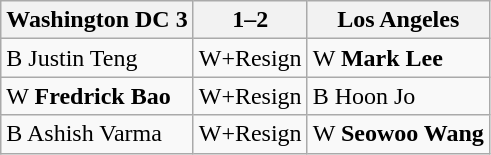<table class="wikitable">
<tr>
<th>Washington DC 3</th>
<th>1–2</th>
<th>Los Angeles</th>
</tr>
<tr>
<td>B Justin Teng</td>
<td>W+Resign</td>
<td>W <strong>Mark Lee</strong></td>
</tr>
<tr>
<td>W <strong>Fredrick Bao</strong></td>
<td>W+Resign</td>
<td>B Hoon Jo</td>
</tr>
<tr>
<td>B Ashish Varma</td>
<td>W+Resign</td>
<td>W <strong>Seowoo Wang</strong></td>
</tr>
</table>
